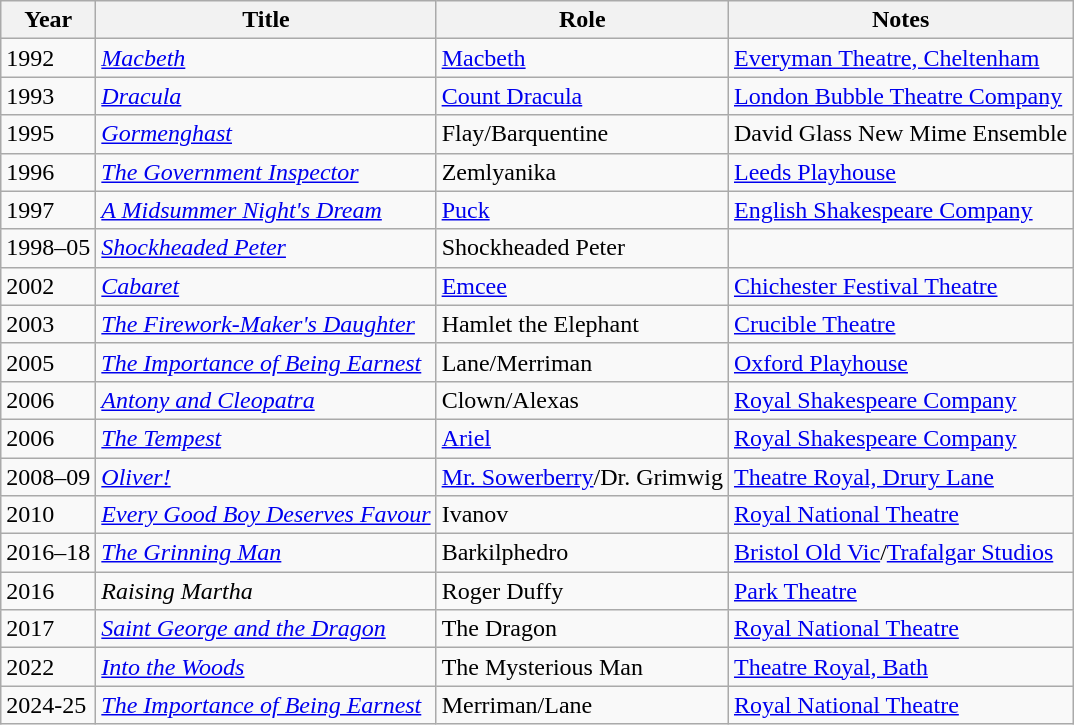<table class="wikitable">
<tr>
<th>Year</th>
<th>Title</th>
<th>Role</th>
<th>Notes</th>
</tr>
<tr>
<td>1992</td>
<td><em><a href='#'>Macbeth</a></em></td>
<td><a href='#'>Macbeth</a></td>
<td><a href='#'>Everyman Theatre, Cheltenham</a></td>
</tr>
<tr>
<td>1993</td>
<td><em><a href='#'>Dracula</a></em></td>
<td><a href='#'>Count Dracula</a></td>
<td><a href='#'>London Bubble Theatre Company</a></td>
</tr>
<tr>
<td>1995</td>
<td><em><a href='#'>Gormenghast</a></em></td>
<td>Flay/Barquentine</td>
<td>David Glass New Mime Ensemble</td>
</tr>
<tr>
<td>1996</td>
<td><em><a href='#'>The Government Inspector</a></em></td>
<td>Zemlyanika</td>
<td><a href='#'>Leeds Playhouse</a></td>
</tr>
<tr>
<td>1997</td>
<td><em><a href='#'>A Midsummer Night's Dream</a></em></td>
<td><a href='#'>Puck</a></td>
<td><a href='#'>English Shakespeare Company</a></td>
</tr>
<tr>
<td>1998–05</td>
<td><em><a href='#'>Shockheaded Peter</a></em></td>
<td>Shockheaded Peter</td>
<td></td>
</tr>
<tr>
<td>2002</td>
<td><em><a href='#'>Cabaret</a></em></td>
<td><a href='#'>Emcee</a></td>
<td><a href='#'>Chichester Festival Theatre</a></td>
</tr>
<tr>
<td>2003</td>
<td><em><a href='#'>The Firework-Maker's Daughter</a></em></td>
<td>Hamlet the Elephant</td>
<td><a href='#'>Crucible Theatre</a></td>
</tr>
<tr>
<td>2005</td>
<td><em><a href='#'>The Importance of Being Earnest</a></em></td>
<td>Lane/Merriman</td>
<td><a href='#'>Oxford Playhouse</a></td>
</tr>
<tr>
<td>2006</td>
<td><em><a href='#'>Antony and Cleopatra</a></em></td>
<td>Clown/Alexas</td>
<td><a href='#'>Royal Shakespeare Company</a></td>
</tr>
<tr>
<td>2006</td>
<td><em><a href='#'>The Tempest</a></em></td>
<td><a href='#'>Ariel</a></td>
<td><a href='#'>Royal Shakespeare Company</a></td>
</tr>
<tr>
<td>2008–09</td>
<td><em><a href='#'>Oliver!</a></em></td>
<td><a href='#'>Mr. Sowerberry</a>/Dr. Grimwig</td>
<td><a href='#'>Theatre Royal, Drury Lane</a></td>
</tr>
<tr>
<td>2010</td>
<td><em><a href='#'>Every Good Boy Deserves Favour</a></em></td>
<td>Ivanov</td>
<td><a href='#'>Royal National Theatre</a></td>
</tr>
<tr>
<td>2016–18</td>
<td><em><a href='#'>The Grinning Man</a></em></td>
<td>Barkilphedro</td>
<td><a href='#'>Bristol Old Vic</a>/<a href='#'>Trafalgar Studios</a></td>
</tr>
<tr>
<td>2016</td>
<td><em>Raising Martha</em></td>
<td>Roger Duffy</td>
<td><a href='#'>Park Theatre</a></td>
</tr>
<tr>
<td>2017</td>
<td><em><a href='#'>Saint George and the Dragon</a></em></td>
<td>The Dragon</td>
<td><a href='#'>Royal National Theatre</a></td>
</tr>
<tr>
<td>2022</td>
<td><em><a href='#'>Into the Woods</a></em></td>
<td>The Mysterious Man</td>
<td><a href='#'>Theatre Royal, Bath</a></td>
</tr>
<tr>
<td>2024-25</td>
<td><em><a href='#'>The Importance of Being Earnest</a></em></td>
<td>Merriman/Lane</td>
<td><a href='#'>Royal National Theatre</a></td>
</tr>
</table>
